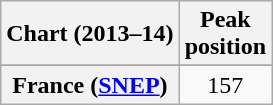<table class="wikitable plainrowheaders sortable">
<tr>
<th>Chart (2013–14)</th>
<th>Peak<br>position</th>
</tr>
<tr>
</tr>
<tr>
</tr>
<tr>
</tr>
<tr>
</tr>
<tr>
<th scope="row">France (<a href='#'>SNEP</a>)</th>
<td align=center>157</td>
</tr>
</table>
